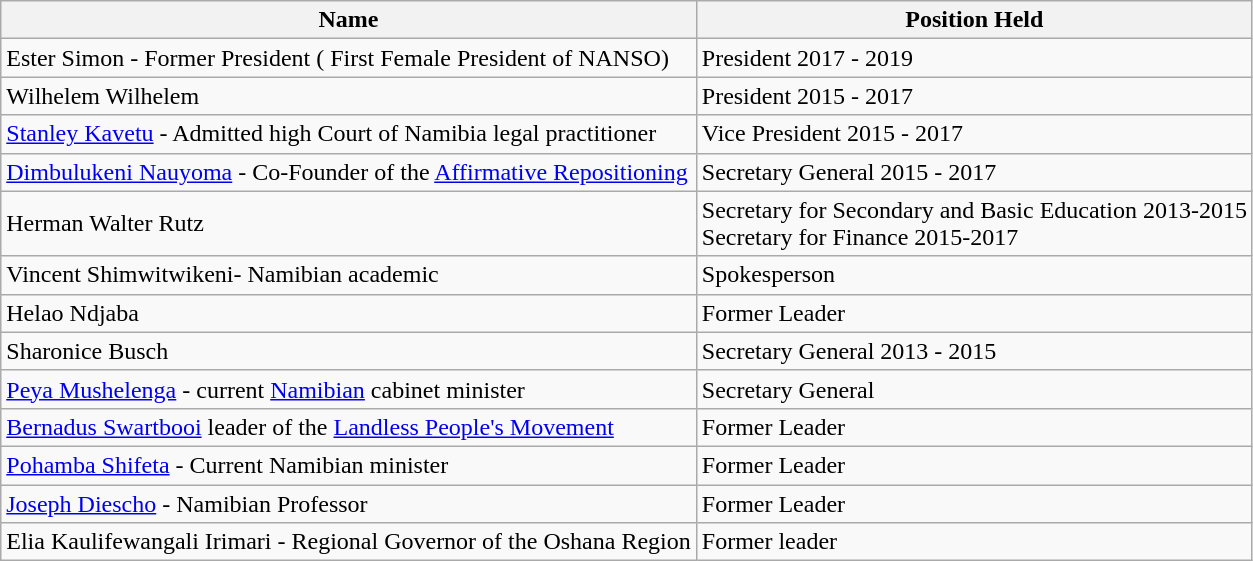<table class="wikitable">
<tr>
<th>Name</th>
<th>Position Held</th>
</tr>
<tr>
<td>Ester Simon - Former President (  First Female President of NANSO)</td>
<td>President 2017 - 2019</td>
</tr>
<tr>
<td>Wilhelem Wilhelem</td>
<td>President 2015 - 2017</td>
</tr>
<tr>
<td><a href='#'>Stanley Kavetu</a> - Admitted high Court of Namibia legal practitioner</td>
<td>Vice President 2015 - 2017</td>
</tr>
<tr>
<td><a href='#'>Dimbulukeni Nauyoma</a> - Co-Founder of the <a href='#'>Affirmative Repositioning</a></td>
<td>Secretary General 2015 - 2017</td>
</tr>
<tr>
<td>Herman Walter Rutz</td>
<td>Secretary for Secondary and Basic Education 2013-2015<br>Secretary for Finance  2015-2017</td>
</tr>
<tr>
<td>Vincent Shimwitwikeni- Namibian academic</td>
<td>Spokesperson</td>
</tr>
<tr>
<td>Helao Ndjaba</td>
<td>Former Leader</td>
</tr>
<tr>
<td>Sharonice Busch</td>
<td>Secretary General 2013 - 2015</td>
</tr>
<tr>
<td><a href='#'>Peya Mushelenga</a> - current <a href='#'>Namibian</a> cabinet minister</td>
<td>Secretary General</td>
</tr>
<tr>
<td><a href='#'>Bernadus Swartbooi</a> leader of the <a href='#'>Landless People's Movement</a></td>
<td>Former Leader</td>
</tr>
<tr>
<td><a href='#'>Pohamba Shifeta</a> - Current  Namibian minister</td>
<td>Former Leader</td>
</tr>
<tr>
<td><a href='#'>Joseph Diescho</a> - Namibian Professor</td>
<td>Former Leader</td>
</tr>
<tr>
<td>Elia Kaulifewangali Irimari -   Regional Governor of the Oshana Region </td>
<td>Former leader</td>
</tr>
</table>
